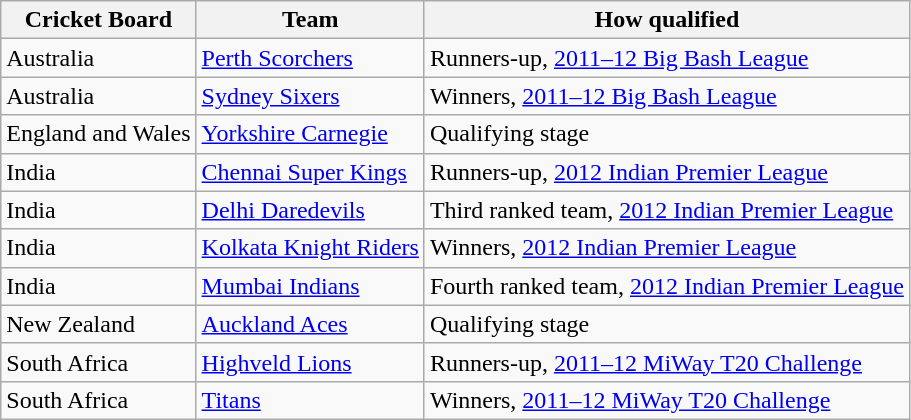<table class="wikitable">
<tr>
<th>Cricket Board</th>
<th>Team</th>
<th>How qualified</th>
</tr>
<tr>
<td>Australia</td>
<td><a href='#'>Perth Scorchers</a></td>
<td>Runners-up, <a href='#'>2011–12 Big Bash League</a></td>
</tr>
<tr>
<td>Australia</td>
<td><a href='#'>Sydney Sixers</a></td>
<td>Winners, <a href='#'>2011–12 Big Bash League</a></td>
</tr>
<tr>
<td>England and Wales</td>
<td><a href='#'>Yorkshire Carnegie</a></td>
<td>Qualifying stage</td>
</tr>
<tr>
<td>India</td>
<td><a href='#'>Chennai Super Kings</a></td>
<td>Runners-up, <a href='#'>2012 Indian Premier League</a></td>
</tr>
<tr>
<td>India</td>
<td><a href='#'>Delhi Daredevils</a></td>
<td>Third ranked team, <a href='#'>2012 Indian Premier League</a></td>
</tr>
<tr>
<td>India</td>
<td><a href='#'>Kolkata Knight Riders</a></td>
<td>Winners, <a href='#'>2012 Indian Premier League</a></td>
</tr>
<tr>
<td>India</td>
<td><a href='#'>Mumbai Indians</a></td>
<td>Fourth ranked team, <a href='#'>2012 Indian Premier League</a></td>
</tr>
<tr>
<td>New Zealand</td>
<td><a href='#'>Auckland Aces</a></td>
<td>Qualifying stage</td>
</tr>
<tr>
<td>South Africa</td>
<td><a href='#'>Highveld Lions</a></td>
<td>Runners-up, <a href='#'>2011–12 MiWay T20 Challenge</a></td>
</tr>
<tr>
<td>South Africa</td>
<td><a href='#'>Titans</a></td>
<td>Winners, <a href='#'>2011–12 MiWay T20 Challenge</a></td>
</tr>
</table>
